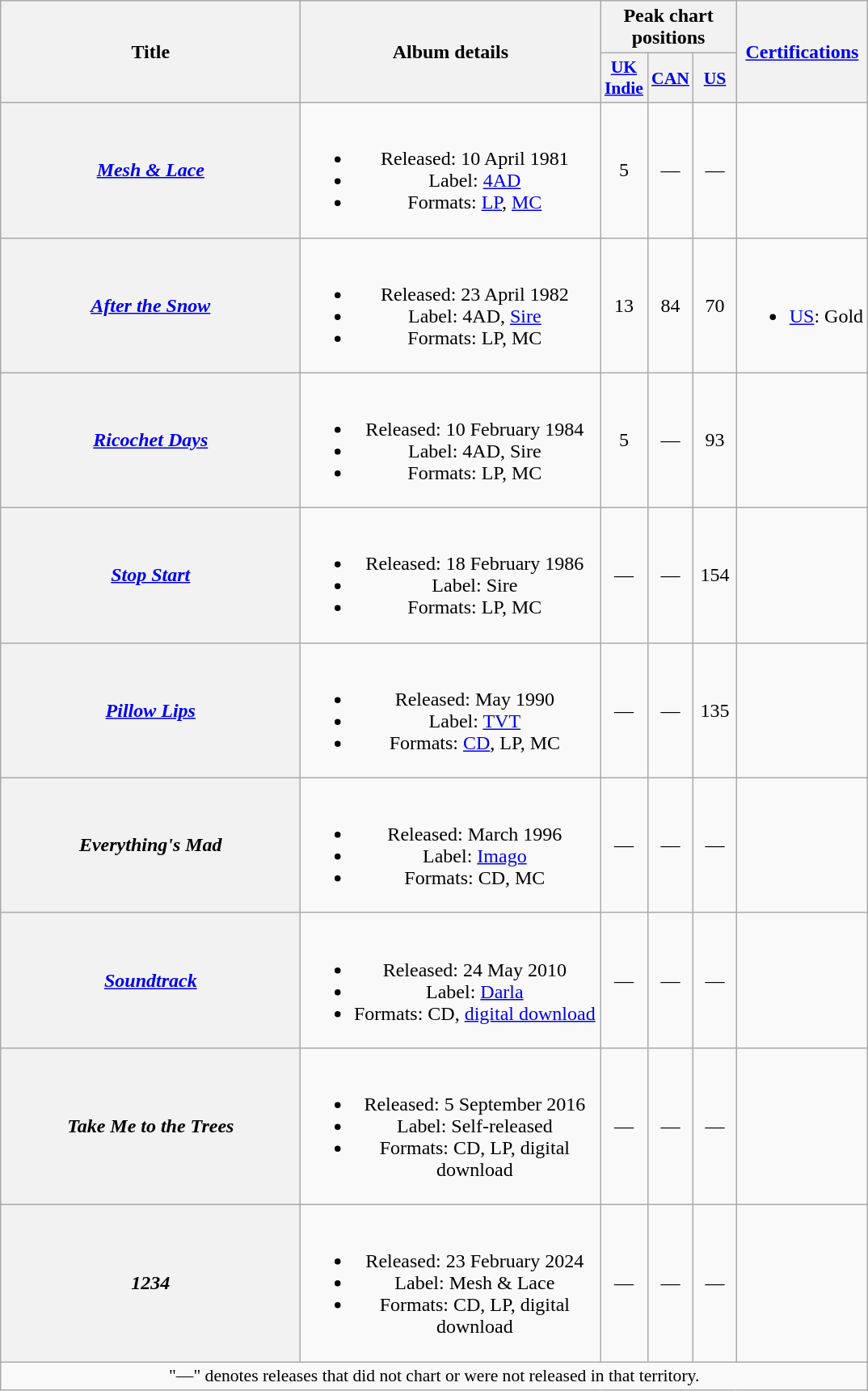<table class="wikitable plainrowheaders" style="text-align:center;">
<tr>
<th rowspan="2" scope="col" style="width:15em;">Title</th>
<th rowspan="2" scope="col" style="width:15em;">Album details</th>
<th colspan="3">Peak chart positions</th>
<th rowspan="2"><a href='#'>Certifications</a></th>
</tr>
<tr>
<th scope="col" style="width:2em;font-size:90%;"><a href='#'>UK Indie</a><br></th>
<th scope="col" style="width:2em;font-size:90%;"><a href='#'>CAN</a><br></th>
<th scope="col" style="width:2em;font-size:90%;"><a href='#'>US</a><br></th>
</tr>
<tr>
<th scope="row"><em><a href='#'>Mesh & Lace</a></em></th>
<td><br><ul><li>Released: 10 April 1981</li><li>Label: <a href='#'>4AD</a></li><li>Formats: <a href='#'>LP</a>, <a href='#'>MC</a></li></ul></td>
<td>5</td>
<td>—</td>
<td>—</td>
<td></td>
</tr>
<tr>
<th scope="row"><em><a href='#'>After the Snow</a></em></th>
<td><br><ul><li>Released: 23 April 1982</li><li>Label: 4AD, <a href='#'>Sire</a></li><li>Formats: LP, MC</li></ul></td>
<td>13</td>
<td>84</td>
<td>70</td>
<td><br><ul><li><a href='#'>US</a>: Gold</li></ul></td>
</tr>
<tr>
<th scope="row"><em><a href='#'>Ricochet Days</a></em></th>
<td><br><ul><li>Released: 10 February 1984</li><li>Label: 4AD, Sire</li><li>Formats: LP, MC</li></ul></td>
<td>5</td>
<td>—</td>
<td>93</td>
<td></td>
</tr>
<tr>
<th scope="row"><em><a href='#'>Stop Start</a></em></th>
<td><br><ul><li>Released: 18 February 1986</li><li>Label: Sire</li><li>Formats: LP, MC</li></ul></td>
<td>—</td>
<td>—</td>
<td>154</td>
<td></td>
</tr>
<tr>
<th scope="row"><em><a href='#'>Pillow Lips</a></em></th>
<td><br><ul><li>Released: May 1990</li><li>Label: <a href='#'>TVT</a></li><li>Formats: <a href='#'>CD</a>, LP, MC</li></ul></td>
<td>—</td>
<td>—</td>
<td>135</td>
<td></td>
</tr>
<tr>
<th scope="row"><em>Everything's Mad</em></th>
<td><br><ul><li>Released: March 1996</li><li>Label: <a href='#'>Imago</a></li><li>Formats: CD, MC</li></ul></td>
<td>—</td>
<td>—</td>
<td>—</td>
<td></td>
</tr>
<tr>
<th scope="row"><em><a href='#'>Soundtrack</a></em></th>
<td><br><ul><li>Released: 24 May 2010</li><li>Label: <a href='#'>Darla</a></li><li>Formats: CD, <a href='#'>digital download</a></li></ul></td>
<td>—</td>
<td>—</td>
<td>—</td>
<td></td>
</tr>
<tr>
<th scope="row"><em>Take Me to the Trees</em></th>
<td><br><ul><li>Released: 5 September 2016</li><li>Label: Self-released</li><li>Formats: CD, LP, digital download</li></ul></td>
<td>—</td>
<td>—</td>
<td>—</td>
<td></td>
</tr>
<tr>
<th scope="row"><em>1234</em></th>
<td><br><ul><li>Released: 23 February 2024</li><li>Label: Mesh & Lace</li><li>Formats: CD, LP, digital download</li></ul></td>
<td>—</td>
<td>—</td>
<td>—</td>
<td></td>
</tr>
<tr>
<td colspan="6" style="font-size:90%">"—" denotes releases that did not chart or were not released in that territory.</td>
</tr>
</table>
